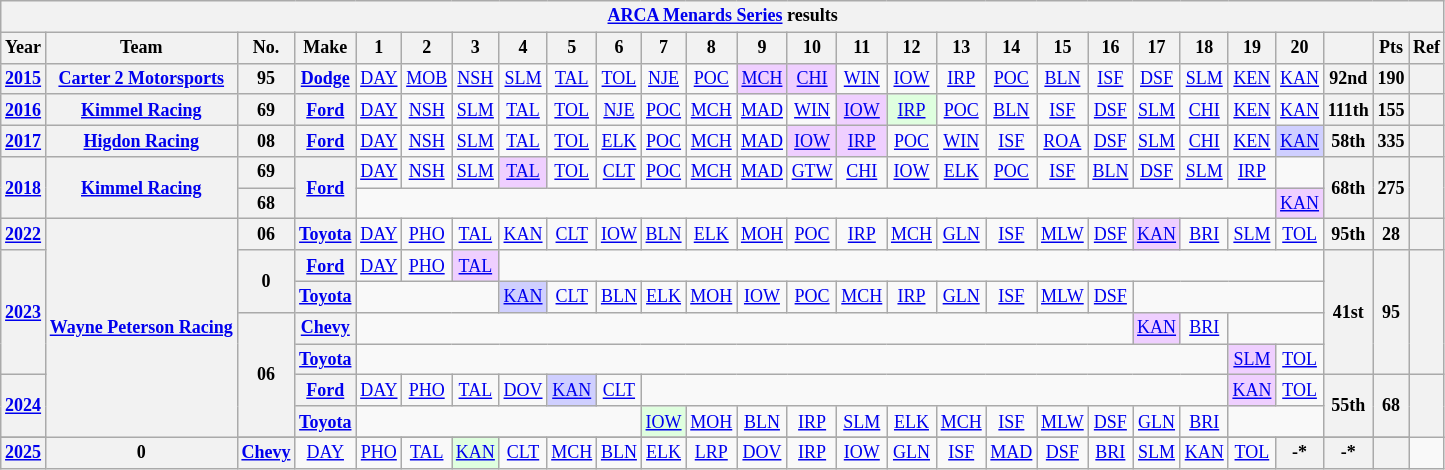<table class="wikitable" style="text-align:center; font-size:75%">
<tr>
<th colspan="27"><a href='#'>ARCA Menards Series</a> results</th>
</tr>
<tr>
<th>Year</th>
<th>Team</th>
<th>No.</th>
<th>Make</th>
<th>1</th>
<th>2</th>
<th>3</th>
<th>4</th>
<th>5</th>
<th>6</th>
<th>7</th>
<th>8</th>
<th>9</th>
<th>10</th>
<th>11</th>
<th>12</th>
<th>13</th>
<th>14</th>
<th>15</th>
<th>16</th>
<th>17</th>
<th>18</th>
<th>19</th>
<th>20</th>
<th></th>
<th>Pts</th>
<th>Ref</th>
</tr>
<tr>
<th><a href='#'>2015</a></th>
<th><a href='#'>Carter 2 Motorsports</a></th>
<th>95</th>
<th><a href='#'>Dodge</a></th>
<td><a href='#'>DAY</a></td>
<td><a href='#'>MOB</a></td>
<td><a href='#'>NSH</a></td>
<td><a href='#'>SLM</a></td>
<td><a href='#'>TAL</a></td>
<td><a href='#'>TOL</a></td>
<td><a href='#'>NJE</a></td>
<td><a href='#'>POC</a></td>
<td style="background:#EFCFFF;"><a href='#'>MCH</a><br></td>
<td style="background:#EFCFFF;"><a href='#'>CHI</a><br></td>
<td><a href='#'>WIN</a></td>
<td><a href='#'>IOW</a></td>
<td><a href='#'>IRP</a></td>
<td><a href='#'>POC</a></td>
<td><a href='#'>BLN</a></td>
<td><a href='#'>ISF</a></td>
<td><a href='#'>DSF</a></td>
<td><a href='#'>SLM</a></td>
<td><a href='#'>KEN</a></td>
<td><a href='#'>KAN</a></td>
<th>92nd</th>
<th>190</th>
<th></th>
</tr>
<tr>
<th><a href='#'>2016</a></th>
<th><a href='#'>Kimmel Racing</a></th>
<th>69</th>
<th><a href='#'>Ford</a></th>
<td><a href='#'>DAY</a></td>
<td><a href='#'>NSH</a></td>
<td><a href='#'>SLM</a></td>
<td><a href='#'>TAL</a></td>
<td><a href='#'>TOL</a></td>
<td><a href='#'>NJE</a></td>
<td><a href='#'>POC</a></td>
<td><a href='#'>MCH</a></td>
<td><a href='#'>MAD</a></td>
<td><a href='#'>WIN</a></td>
<td style="background:#EFCFFF;"><a href='#'>IOW</a><br></td>
<td style="background:#DFFFDF;"><a href='#'>IRP</a><br></td>
<td><a href='#'>POC</a></td>
<td><a href='#'>BLN</a></td>
<td><a href='#'>ISF</a></td>
<td><a href='#'>DSF</a></td>
<td><a href='#'>SLM</a></td>
<td><a href='#'>CHI</a></td>
<td><a href='#'>KEN</a></td>
<td><a href='#'>KAN</a></td>
<th>111th</th>
<th>155</th>
<th></th>
</tr>
<tr>
<th><a href='#'>2017</a></th>
<th><a href='#'>Higdon Racing</a></th>
<th>08</th>
<th><a href='#'>Ford</a></th>
<td><a href='#'>DAY</a></td>
<td><a href='#'>NSH</a></td>
<td><a href='#'>SLM</a></td>
<td><a href='#'>TAL</a></td>
<td><a href='#'>TOL</a></td>
<td><a href='#'>ELK</a></td>
<td><a href='#'>POC</a></td>
<td><a href='#'>MCH</a></td>
<td><a href='#'>MAD</a></td>
<td style="background:#EFCFFF;"><a href='#'>IOW</a><br></td>
<td style="background:#EFCFFF;"><a href='#'>IRP</a><br></td>
<td><a href='#'>POC</a></td>
<td><a href='#'>WIN</a></td>
<td><a href='#'>ISF</a></td>
<td><a href='#'>ROA</a></td>
<td><a href='#'>DSF</a></td>
<td><a href='#'>SLM</a></td>
<td><a href='#'>CHI</a></td>
<td><a href='#'>KEN</a></td>
<td style="background:#CFCFFF;"><a href='#'>KAN</a><br></td>
<th>58th</th>
<th>335</th>
<th></th>
</tr>
<tr>
<th rowspan=2><a href='#'>2018</a></th>
<th rowspan=2><a href='#'>Kimmel Racing</a></th>
<th>69</th>
<th rowspan=2><a href='#'>Ford</a></th>
<td><a href='#'>DAY</a></td>
<td><a href='#'>NSH</a></td>
<td><a href='#'>SLM</a></td>
<td style="background:#EFCFFF;"><a href='#'>TAL</a><br></td>
<td><a href='#'>TOL</a></td>
<td><a href='#'>CLT</a></td>
<td><a href='#'>POC</a></td>
<td><a href='#'>MCH</a></td>
<td><a href='#'>MAD</a></td>
<td><a href='#'>GTW</a></td>
<td><a href='#'>CHI</a></td>
<td><a href='#'>IOW</a></td>
<td><a href='#'>ELK</a></td>
<td><a href='#'>POC</a></td>
<td><a href='#'>ISF</a></td>
<td><a href='#'>BLN</a></td>
<td><a href='#'>DSF</a></td>
<td><a href='#'>SLM</a></td>
<td><a href='#'>IRP</a></td>
<td></td>
<th rowspan=2>68th</th>
<th rowspan=2>275</th>
<th rowspan=2></th>
</tr>
<tr>
<th>68</th>
<td colspan=19></td>
<td style="background:#EFCFFF;"><a href='#'>KAN</a><br></td>
</tr>
<tr>
<th><a href='#'>2022</a></th>
<th rowspan=8><a href='#'>Wayne Peterson Racing</a></th>
<th>06</th>
<th><a href='#'>Toyota</a></th>
<td><a href='#'>DAY</a></td>
<td><a href='#'>PHO</a></td>
<td><a href='#'>TAL</a></td>
<td><a href='#'>KAN</a></td>
<td><a href='#'>CLT</a></td>
<td><a href='#'>IOW</a></td>
<td><a href='#'>BLN</a></td>
<td><a href='#'>ELK</a></td>
<td><a href='#'>MOH</a></td>
<td><a href='#'>POC</a></td>
<td><a href='#'>IRP</a></td>
<td><a href='#'>MCH</a></td>
<td><a href='#'>GLN</a></td>
<td><a href='#'>ISF</a></td>
<td><a href='#'>MLW</a></td>
<td><a href='#'>DSF</a></td>
<td style="background:#EFCFFF;"><a href='#'>KAN</a><br></td>
<td><a href='#'>BRI</a></td>
<td><a href='#'>SLM</a></td>
<td><a href='#'>TOL</a></td>
<th>95th</th>
<th>28</th>
<th></th>
</tr>
<tr>
<th rowspan=4><a href='#'>2023</a></th>
<th rowspan=2>0</th>
<th><a href='#'>Ford</a></th>
<td><a href='#'>DAY</a></td>
<td><a href='#'>PHO</a></td>
<td style="background:#EFCFFF;"><a href='#'>TAL</a><br></td>
<td colspan=17></td>
<th rowspan=4>41st</th>
<th rowspan=4>95</th>
<th rowspan=4></th>
</tr>
<tr>
<th><a href='#'>Toyota</a></th>
<td colspan=3></td>
<td style="background:#CFCFFF;"><a href='#'>KAN</a><br></td>
<td><a href='#'>CLT</a></td>
<td><a href='#'>BLN</a></td>
<td><a href='#'>ELK</a></td>
<td><a href='#'>MOH</a></td>
<td><a href='#'>IOW</a></td>
<td><a href='#'>POC</a></td>
<td><a href='#'>MCH</a></td>
<td><a href='#'>IRP</a></td>
<td><a href='#'>GLN</a></td>
<td><a href='#'>ISF</a></td>
<td><a href='#'>MLW</a></td>
<td><a href='#'>DSF</a></td>
<td colspan=4></td>
</tr>
<tr>
<th rowspan=4>06</th>
<th><a href='#'>Chevy</a></th>
<td colspan=16></td>
<td style="background:#EFCFFF;"><a href='#'>KAN</a><br></td>
<td><a href='#'>BRI</a></td>
<td colspan=2></td>
</tr>
<tr>
<th><a href='#'>Toyota</a></th>
<td colspan=18></td>
<td style="background:#EFCFFF;"><a href='#'>SLM</a><br></td>
<td><a href='#'>TOL</a></td>
</tr>
<tr>
<th rowspan=2><a href='#'>2024</a></th>
<th><a href='#'>Ford</a></th>
<td><a href='#'>DAY</a></td>
<td><a href='#'>PHO</a></td>
<td><a href='#'>TAL</a></td>
<td><a href='#'>DOV</a></td>
<td style="background:#CFCFFF;"><a href='#'>KAN</a><br></td>
<td><a href='#'>CLT</a></td>
<td colspan=12></td>
<td style="background:#EFCFFF;"><a href='#'>KAN</a><br></td>
<td><a href='#'>TOL</a></td>
<th rowspan=2>55th</th>
<th rowspan=2>68</th>
<th rowspan=2></th>
</tr>
<tr>
<th><a href='#'>Toyota</a></th>
<td colspan=6></td>
<td style="background:#DFFFDF;"><a href='#'>IOW</a><br></td>
<td><a href='#'>MOH</a></td>
<td><a href='#'>BLN</a></td>
<td><a href='#'>IRP</a></td>
<td><a href='#'>SLM</a></td>
<td><a href='#'>ELK</a></td>
<td><a href='#'>MCH</a></td>
<td><a href='#'>ISF</a></td>
<td><a href='#'>MLW</a></td>
<td><a href='#'>DSF</a></td>
<td><a href='#'>GLN</a></td>
<td><a href='#'>BRI</a></td>
<td colspan=2></td>
</tr>
<tr>
</tr>
<tr>
<th><a href='#'>2025</a></th>
<th>0</th>
<th><a href='#'>Chevy</a></th>
<td><a href='#'>DAY</a></td>
<td><a href='#'>PHO</a></td>
<td><a href='#'>TAL</a></td>
<td style="background:#DFFFDF;"><a href='#'>KAN</a><br></td>
<td><a href='#'>CLT</a></td>
<td><a href='#'>MCH</a></td>
<td><a href='#'>BLN</a></td>
<td><a href='#'>ELK</a></td>
<td><a href='#'>LRP</a></td>
<td><a href='#'>DOV</a></td>
<td><a href='#'>IRP</a></td>
<td><a href='#'>IOW</a></td>
<td><a href='#'>GLN</a></td>
<td><a href='#'>ISF</a></td>
<td><a href='#'>MAD</a></td>
<td><a href='#'>DSF</a></td>
<td><a href='#'>BRI</a></td>
<td><a href='#'>SLM</a></td>
<td><a href='#'>KAN</a></td>
<td><a href='#'>TOL</a></td>
<th>-*</th>
<th>-*</th>
<th></th>
</tr>
</table>
